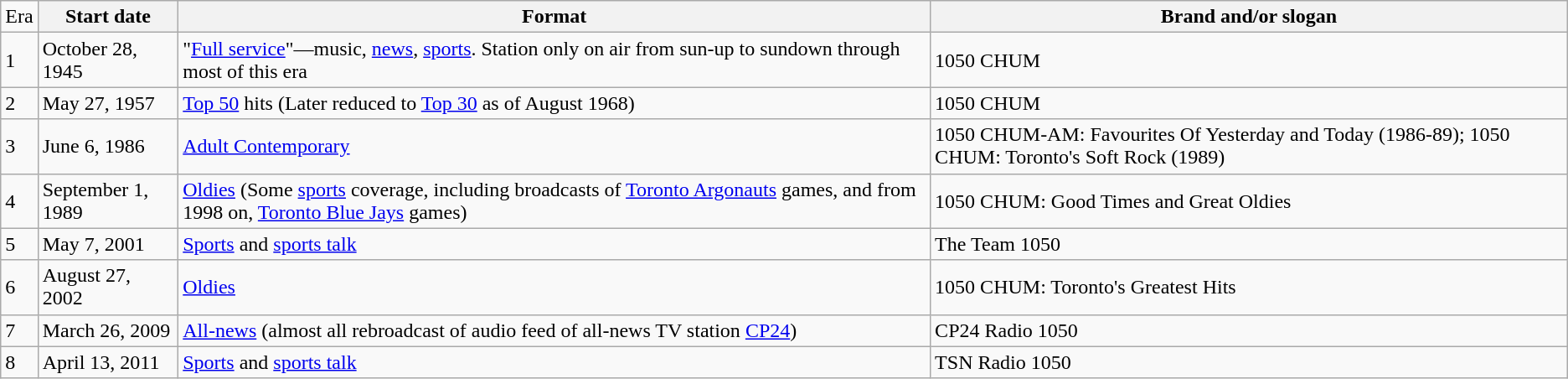<table class="wikitable" style="text-align:left;">
<tr>
<td>Era</td>
<th>Start date</th>
<th>Format</th>
<th>Brand and/or slogan</th>
</tr>
<tr>
<td>1</td>
<td>October 28, 1945</td>
<td>"<a href='#'>Full service</a>"—music, <a href='#'>news</a>, <a href='#'>sports</a>. Station only on air from sun-up to sundown through most of this era</td>
<td>1050 CHUM</td>
</tr>
<tr>
<td>2</td>
<td>May 27, 1957</td>
<td><a href='#'>Top 50</a> hits (Later reduced to <a href='#'>Top 30</a> as of August 1968)</td>
<td>1050 CHUM</td>
</tr>
<tr>
<td>3</td>
<td>June 6, 1986</td>
<td><a href='#'>Adult Contemporary</a></td>
<td>1050 CHUM-AM: Favourites Of Yesterday and Today (1986-89); 1050 CHUM: Toronto's Soft Rock (1989)</td>
</tr>
<tr>
<td>4</td>
<td>September 1, 1989</td>
<td><a href='#'>Oldies</a> (Some <a href='#'>sports</a> coverage, including broadcasts of <a href='#'>Toronto Argonauts</a> games, and from 1998 on, <a href='#'>Toronto Blue Jays</a> games)</td>
<td>1050 CHUM: Good Times and Great Oldies</td>
</tr>
<tr>
<td>5</td>
<td>May 7, 2001</td>
<td><a href='#'>Sports</a> and <a href='#'>sports talk</a></td>
<td>The Team 1050</td>
</tr>
<tr>
<td>6</td>
<td>August 27, 2002</td>
<td><a href='#'>Oldies</a></td>
<td>1050 CHUM: Toronto's Greatest Hits</td>
</tr>
<tr>
<td>7</td>
<td>March 26, 2009</td>
<td><a href='#'>All-news</a> (almost all rebroadcast of audio feed of all-news TV station <a href='#'>CP24</a>)</td>
<td>CP24 Radio 1050</td>
</tr>
<tr>
<td>8</td>
<td>April 13, 2011</td>
<td><a href='#'>Sports</a> and <a href='#'>sports talk</a></td>
<td>TSN Radio 1050</td>
</tr>
</table>
